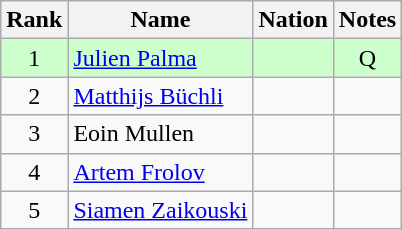<table class="wikitable sortable" style="text-align:center">
<tr>
<th>Rank</th>
<th>Name</th>
<th>Nation</th>
<th>Notes</th>
</tr>
<tr bgcolor=ccffcc>
<td>1</td>
<td align=left><a href='#'>Julien Palma</a></td>
<td align=left></td>
<td>Q</td>
</tr>
<tr>
<td>2</td>
<td align=left><a href='#'>Matthijs Büchli</a></td>
<td align=left></td>
<td></td>
</tr>
<tr>
<td>3</td>
<td align=left>Eoin Mullen</td>
<td align=left></td>
<td></td>
</tr>
<tr>
<td>4</td>
<td align=left><a href='#'>Artem Frolov</a></td>
<td align=left></td>
<td></td>
</tr>
<tr>
<td>5</td>
<td align=left><a href='#'>Siamen Zaikouski</a></td>
<td align=left></td>
<td></td>
</tr>
</table>
